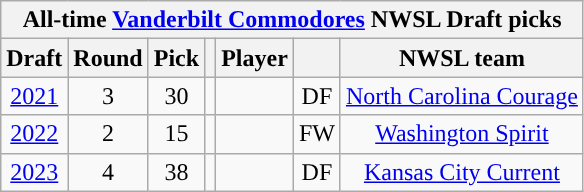<table class="wikitable sortable" style="text-align: center;">
<tr>
<th colspan="7" style="background:#">All-time <a href='#'><span>Vanderbilt Commodores</span></a> NWSL Draft picks</th>
</tr>
<tr>
<th scope="col">Draft</th>
<th scope="col">Round</th>
<th scope="col">Pick</th>
<th scope="col"></th>
<th scope="col">Player</th>
<th scope="col"></th>
<th scope="col">NWSL team</th>
</tr>
<tr>
<td><a href='#'>2021</a></td>
<td>3</td>
<td>30</td>
<td></td>
<td></td>
<td>DF</td>
<td><a href='#'>North Carolina Courage</a></td>
</tr>
<tr>
<td><a href='#'>2022</a></td>
<td>2</td>
<td>15</td>
<td></td>
<td></td>
<td>FW</td>
<td><a href='#'>Washington Spirit</a></td>
</tr>
<tr>
<td><a href='#'>2023</a></td>
<td>4</td>
<td>38</td>
<td></td>
<td></td>
<td>DF</td>
<td><a href='#'>Kansas City Current</a></td>
</tr>
</table>
